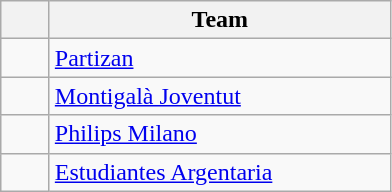<table class="wikitable" style="text-align:center">
<tr>
<th width=25></th>
<th width=220>Team</th>
</tr>
<tr>
<td></td>
<td align=left> <a href='#'>Partizan</a></td>
</tr>
<tr>
<td></td>
<td align=left> <a href='#'>Montigalà Joventut</a></td>
</tr>
<tr>
<td></td>
<td align=left> <a href='#'>Philips Milano</a></td>
</tr>
<tr>
<td></td>
<td align=left> <a href='#'>Estudiantes Argentaria</a></td>
</tr>
</table>
